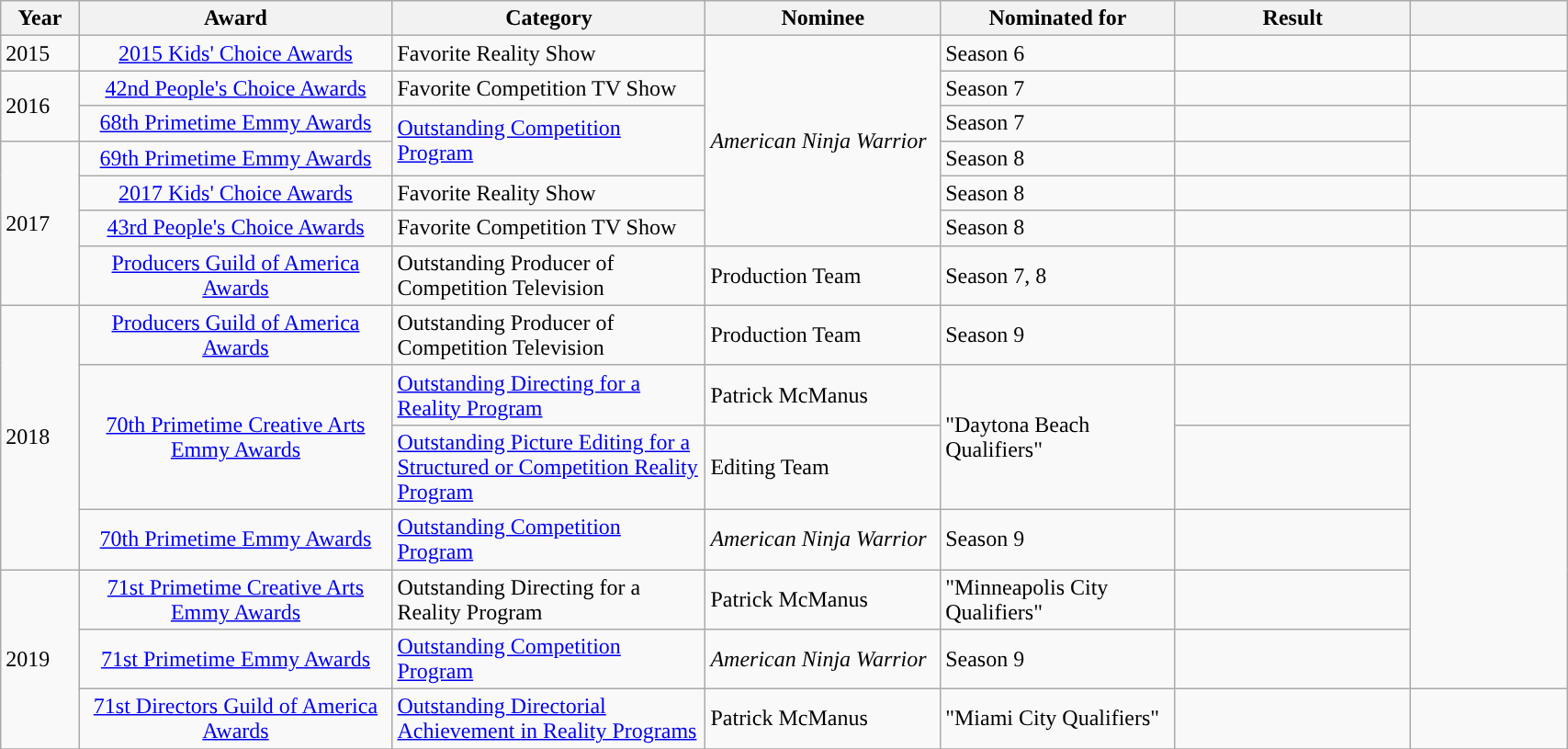<table class="wikitable" width="90%">
<tr>
<th width="5%">Year</th>
<th width="20%">Award</th>
<th width="20%">Category</th>
<th width="15%">Nominee</th>
<th width="15%">Nominated for</th>
<th width="15%">Result</th>
<th></th>
</tr>
<tr>
<td>2015</td>
<td align="center"><a href='#'>2015 Kids' Choice Awards</a></td>
<td>Favorite Reality Show</td>
<td rowspan="6"><em>American Ninja Warrior</em></td>
<td>Season 6</td>
<td></td>
<td align="center"></td>
</tr>
<tr>
<td rowspan="2">2016</td>
<td align="center"><a href='#'>42nd People's Choice Awards</a></td>
<td>Favorite Competition TV Show</td>
<td>Season 7</td>
<td></td>
<td align="center"></td>
</tr>
<tr>
<td align="center"><a href='#'>68th Primetime Emmy Awards</a></td>
<td rowspan="2"><a href='#'>Outstanding Competition Program</a></td>
<td>Season 7</td>
<td></td>
<td rowspan="2" align="center"></td>
</tr>
<tr>
<td rowspan="4">2017</td>
<td align="center"><a href='#'>69th Primetime Emmy Awards</a></td>
<td>Season 8</td>
<td></td>
</tr>
<tr>
<td align="center"><a href='#'>2017 Kids' Choice Awards</a></td>
<td>Favorite Reality Show</td>
<td>Season 8</td>
<td></td>
<td align="center"></td>
</tr>
<tr>
<td align="center"><a href='#'>43rd People's Choice Awards</a></td>
<td>Favorite Competition TV Show</td>
<td>Season 8</td>
<td></td>
<td align="center"></td>
</tr>
<tr>
<td align="center"><a href='#'>Producers Guild of America Awards</a></td>
<td>Outstanding Producer of Competition Television</td>
<td>Production Team</td>
<td>Season 7, 8</td>
<td></td>
<td align="center"></td>
</tr>
<tr>
<td rowspan="4">2018</td>
<td align="center"><a href='#'>Producers Guild of America Awards</a></td>
<td>Outstanding Producer of Competition Television</td>
<td>Production Team</td>
<td>Season 9</td>
<td></td>
<td align="center"></td>
</tr>
<tr>
<td rowspan="2" align="center"><a href='#'>70th Primetime Creative Arts Emmy Awards</a></td>
<td><a href='#'>Outstanding Directing for a Reality Program</a></td>
<td>Patrick McManus</td>
<td rowspan="2">"Daytona Beach Qualifiers"</td>
<td></td>
<td rowspan="5" align="center"></td>
</tr>
<tr>
<td><a href='#'>Outstanding Picture Editing for a Structured or Competition Reality Program</a></td>
<td>Editing Team</td>
<td></td>
</tr>
<tr>
<td align="center"><a href='#'>70th Primetime Emmy Awards</a></td>
<td><a href='#'>Outstanding Competition Program</a></td>
<td><em>American Ninja Warrior</em></td>
<td>Season 9</td>
<td></td>
</tr>
<tr>
<td rowspan="3">2019</td>
<td align="center"><a href='#'>71st Primetime Creative Arts Emmy Awards</a></td>
<td>Outstanding Directing for a Reality Program</td>
<td>Patrick McManus</td>
<td>"Minneapolis City Qualifiers"</td>
<td></td>
</tr>
<tr>
<td align="center"><a href='#'>71st Primetime Emmy Awards</a></td>
<td><a href='#'>Outstanding Competition Program</a></td>
<td><em>American Ninja Warrior</em></td>
<td>Season 9</td>
<td></td>
</tr>
<tr>
<td align="center"><a href='#'>71st Directors Guild of America Awards</a></td>
<td><a href='#'>Outstanding Directorial Achievement in Reality Programs</a></td>
<td>Patrick McManus</td>
<td>"Miami City Qualifiers"</td>
<td></td>
<td align="center"></td>
</tr>
<tr>
</tr>
</table>
